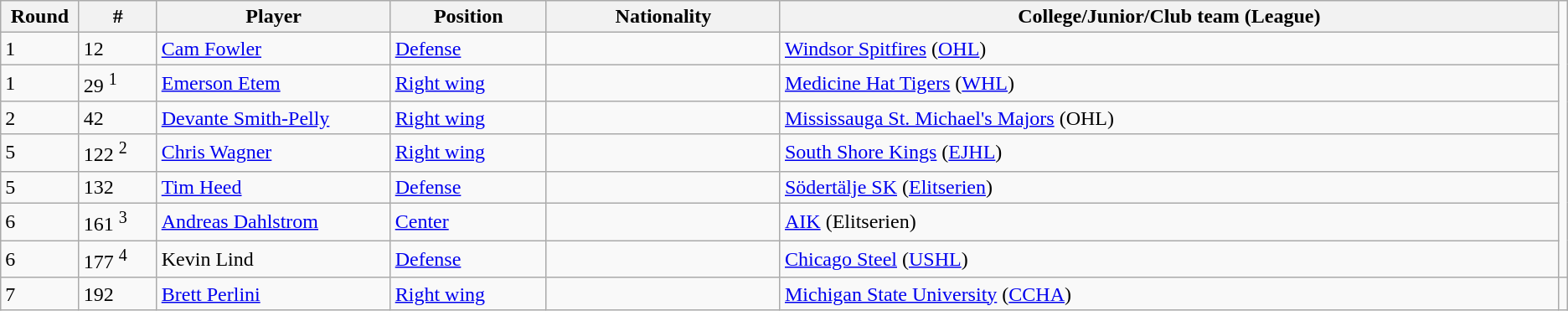<table class="wikitable">
<tr>
<th bgcolor="#DDDDFF" width="5%">Round</th>
<th bgcolor="#DDDDFF" width="5%">#</th>
<th bgcolor="#DDDDFF" width="15%">Player</th>
<th bgcolor="#DDDDFF" width="10%">Position</th>
<th bgcolor="#DDDDFF" width="15%">Nationality</th>
<th bgcolor="#DDDDFF" width="100%">College/Junior/Club team (League)</th>
</tr>
<tr>
<td>1</td>
<td>12</td>
<td><a href='#'>Cam Fowler</a></td>
<td><a href='#'>Defense</a></td>
<td></td>
<td><a href='#'>Windsor Spitfires</a> (<a href='#'>OHL</a>)</td>
</tr>
<tr>
<td>1</td>
<td>29 <sup>1</sup></td>
<td><a href='#'>Emerson Etem</a></td>
<td><a href='#'>Right wing</a></td>
<td></td>
<td><a href='#'>Medicine Hat Tigers</a> (<a href='#'>WHL</a>)</td>
</tr>
<tr>
<td>2</td>
<td>42</td>
<td><a href='#'>Devante Smith-Pelly</a></td>
<td><a href='#'>Right wing</a></td>
<td></td>
<td><a href='#'>Mississauga St. Michael's Majors</a> (OHL)</td>
</tr>
<tr>
<td>5</td>
<td>122 <sup>2</sup></td>
<td><a href='#'>Chris Wagner</a></td>
<td><a href='#'>Right wing</a></td>
<td></td>
<td><a href='#'>South Shore Kings</a> (<a href='#'>EJHL</a>)</td>
</tr>
<tr>
<td>5</td>
<td>132</td>
<td><a href='#'>Tim Heed</a></td>
<td><a href='#'>Defense</a></td>
<td></td>
<td><a href='#'>Södertälje SK</a> (<a href='#'>Elitserien</a>)</td>
</tr>
<tr>
<td>6</td>
<td>161 <sup>3</sup></td>
<td><a href='#'>Andreas Dahlstrom</a></td>
<td><a href='#'>Center</a></td>
<td></td>
<td><a href='#'>AIK</a> (Elitserien)</td>
</tr>
<tr>
<td>6</td>
<td>177 <sup>4</sup></td>
<td>Kevin Lind</td>
<td><a href='#'>Defense</a></td>
<td></td>
<td><a href='#'>Chicago Steel</a> (<a href='#'>USHL</a>)</td>
</tr>
<tr>
<td>7</td>
<td>192</td>
<td><a href='#'>Brett Perlini</a></td>
<td><a href='#'>Right wing</a></td>
<td></td>
<td><a href='#'>Michigan State University</a> (<a href='#'>CCHA</a>)</td>
<td></td>
</tr>
</table>
